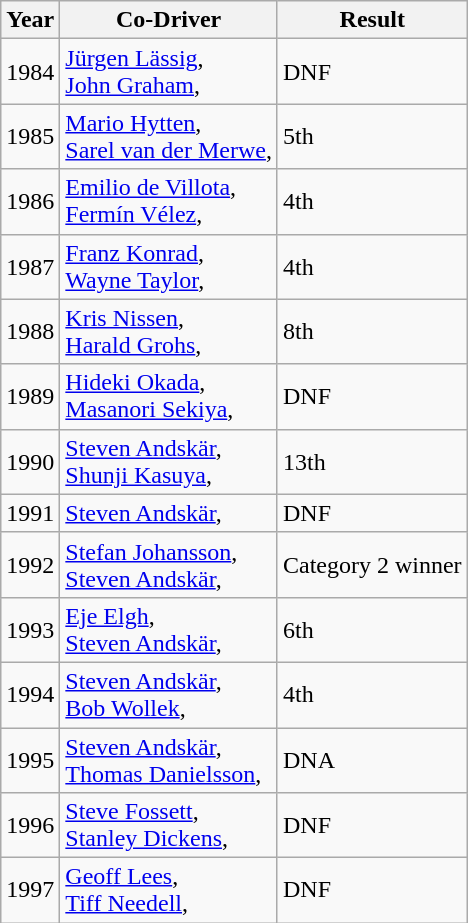<table class="wikitable">
<tr>
<th>Year</th>
<th>Co-Driver</th>
<th>Result</th>
</tr>
<tr>
<td>1984</td>
<td><a href='#'>Jürgen Lässig</a>,  <br> <a href='#'>John Graham</a>, </td>
<td>DNF</td>
</tr>
<tr>
<td>1985</td>
<td><a href='#'>Mario Hytten</a>,  <br> <a href='#'>Sarel van der Merwe</a>, </td>
<td>5th</td>
</tr>
<tr>
<td>1986</td>
<td><a href='#'>Emilio de Villota</a>,  <br> <a href='#'>Fermín Vélez</a>, </td>
<td>4th</td>
</tr>
<tr>
<td>1987</td>
<td><a href='#'>Franz Konrad</a>,  <br> <a href='#'>Wayne Taylor</a>, </td>
<td>4th</td>
</tr>
<tr>
<td>1988</td>
<td><a href='#'>Kris Nissen</a>,  <br> <a href='#'>Harald Grohs</a>,</td>
<td>8th</td>
</tr>
<tr>
<td>1989</td>
<td><a href='#'>Hideki Okada</a>,  <br> <a href='#'>Masanori Sekiya</a>, </td>
<td>DNF</td>
</tr>
<tr>
<td>1990</td>
<td><a href='#'>Steven Andskär</a>,  <br> <a href='#'>Shunji Kasuya</a>, </td>
<td>13th</td>
</tr>
<tr>
<td>1991</td>
<td><a href='#'>Steven Andskär</a>, </td>
<td>DNF</td>
</tr>
<tr>
<td>1992</td>
<td><a href='#'>Stefan Johansson</a>,  <br> <a href='#'>Steven Andskär</a>, </td>
<td>Category 2 winner</td>
</tr>
<tr>
<td>1993</td>
<td><a href='#'>Eje Elgh</a>,  <br> <a href='#'>Steven Andskär</a>, </td>
<td>6th</td>
</tr>
<tr>
<td>1994</td>
<td><a href='#'>Steven Andskär</a>,  <br> <a href='#'>Bob Wollek</a>, </td>
<td>4th</td>
</tr>
<tr>
<td>1995</td>
<td><a href='#'>Steven Andskär</a>,  <br> <a href='#'>Thomas Danielsson</a>, </td>
<td>DNA</td>
</tr>
<tr>
<td>1996</td>
<td><a href='#'>Steve Fossett</a>, <br> <a href='#'>Stanley Dickens</a>, </td>
<td>DNF</td>
</tr>
<tr>
<td>1997</td>
<td><a href='#'>Geoff Lees</a>,  <br> <a href='#'>Tiff Needell</a>, </td>
<td>DNF</td>
</tr>
</table>
